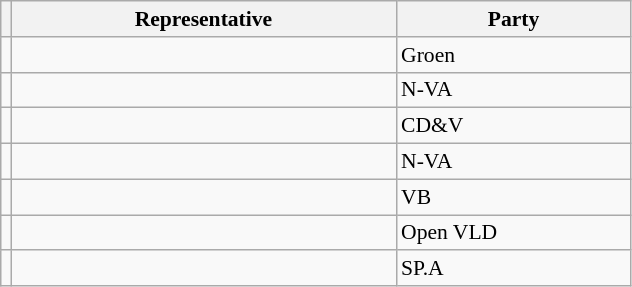<table class="sortable wikitable" style="text-align:left; font-size:90%">
<tr>
<th></th>
<th width="250">Representative</th>
<th width="150">Party</th>
</tr>
<tr>
<td></td>
<td align=left></td>
<td>Groen</td>
</tr>
<tr>
<td></td>
<td align=left></td>
<td>N-VA</td>
</tr>
<tr>
<td></td>
<td align=left></td>
<td>CD&V</td>
</tr>
<tr>
<td></td>
<td align=left></td>
<td>N-VA</td>
</tr>
<tr>
<td></td>
<td align=left></td>
<td>VB</td>
</tr>
<tr>
<td></td>
<td align=left></td>
<td>Open VLD</td>
</tr>
<tr>
<td></td>
<td align=left></td>
<td>SP.A</td>
</tr>
</table>
